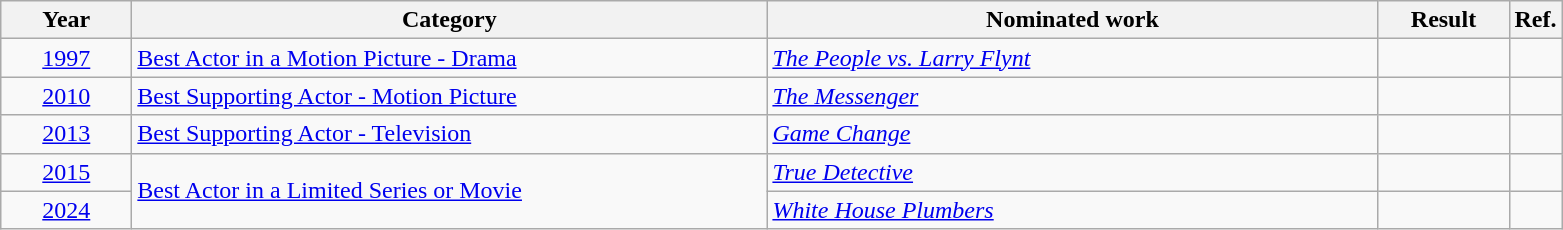<table class=wikitable>
<tr>
<th scope="col" style="width:5em;">Year</th>
<th scope="col" style="width:26em;">Category</th>
<th scope="col" style="width:25em;">Nominated work</th>
<th scope="col" style="width:5em;">Result</th>
<th>Ref.</th>
</tr>
<tr>
<td style="text-align:center;"><a href='#'>1997</a></td>
<td><a href='#'>Best Actor in a Motion Picture - Drama</a></td>
<td><em><a href='#'>The People vs. Larry Flynt</a></em></td>
<td></td>
<td></td>
</tr>
<tr>
<td style="text-align:center;"><a href='#'>2010</a></td>
<td><a href='#'>Best Supporting Actor - Motion Picture</a></td>
<td><em><a href='#'>The Messenger</a></em></td>
<td></td>
<td></td>
</tr>
<tr>
<td style="text-align:center;"><a href='#'>2013</a></td>
<td><a href='#'>Best Supporting Actor - Television</a></td>
<td><em><a href='#'>Game Change</a></em></td>
<td></td>
<td></td>
</tr>
<tr>
<td style="text-align:center;"><a href='#'>2015</a></td>
<td rowspan=2><a href='#'>Best Actor in a Limited Series or Movie</a></td>
<td><em><a href='#'>True Detective</a></em></td>
<td></td>
<td></td>
</tr>
<tr>
<td style="text-align:center;"><a href='#'>2024</a></td>
<td><em><a href='#'>White House Plumbers</a></em></td>
<td></td>
<td></td>
</tr>
</table>
